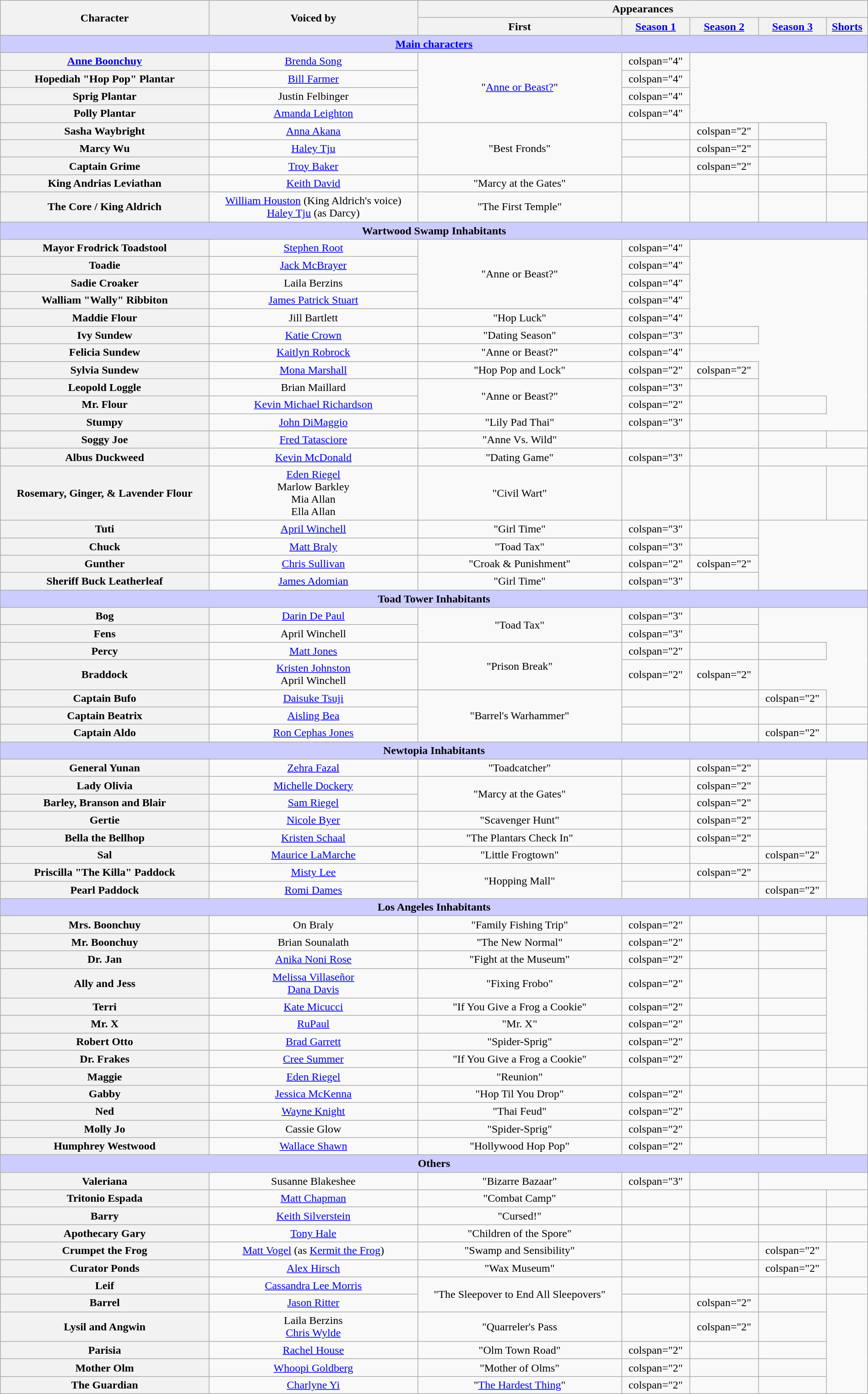<table class="wikitable" style="text-align:center; width:100%">
<tr>
<th scope="col" rowspan="2">Character</th>
<th scope="col" rowspan="2">Voiced by</th>
<th scope="col" colspan="5">Appearances</th>
</tr>
<tr>
<th scope="col">First</th>
<th scope="col"><a href='#'>Season 1</a></th>
<th scope="col"><a href='#'>Season 2</a></th>
<th scope="col"><a href='#'>Season 3</a></th>
<th scope="col"><a href='#'>Shorts</a></th>
</tr>
<tr>
<th colspan="7" style="background-color:#ccccff;"><a href='#'>Main characters</a></th>
</tr>
<tr>
<th scope="row"><a href='#'>Anne Boonchuy</a></th>
<td><a href='#'>Brenda Song</a></td>
<td rowspan="4">"<a href='#'>Anne or Beast?</a>"</td>
<td>colspan="4" </td>
</tr>
<tr>
<th scope="row">Hopediah "Hop Pop" Plantar</th>
<td><a href='#'>Bill Farmer</a></td>
<td>colspan="4" </td>
</tr>
<tr>
<th scope="row">Sprig Plantar</th>
<td>Justin Felbinger</td>
<td>colspan="4" </td>
</tr>
<tr>
<th scope="row">Polly Plantar</th>
<td><a href='#'>Amanda Leighton</a></td>
<td>colspan="4" </td>
</tr>
<tr>
<th scope="row">Sasha Waybright</th>
<td><a href='#'>Anna Akana</a></td>
<td rowspan="3">"Best Fronds"</td>
<td></td>
<td>colspan="2" </td>
<td></td>
</tr>
<tr>
<th scope="row">Marcy Wu</th>
<td><a href='#'>Haley Tju</a></td>
<td></td>
<td>colspan="2" </td>
<td></td>
</tr>
<tr>
<th scope="row">Captain Grime</th>
<td><a href='#'>Troy Baker</a></td>
<td></td>
<td>colspan="2" </td>
<td></td>
</tr>
<tr>
<th scope="row">King Andrias Leviathan</th>
<td><a href='#'>Keith David</a></td>
<td rowspan="1">"Marcy at the Gates"</td>
<td></td>
<td></td>
<td></td>
<td></td>
</tr>
<tr>
<th scope="row">The Core / King Aldrich</th>
<td><a href='#'>William Houston</a> (King Aldrich's voice)<br><a href='#'>Haley Tju</a> (as Darcy)</td>
<td rowspan="1">"The First Temple"</td>
<td></td>
<td></td>
<td></td>
<td></td>
</tr>
<tr>
<th colspan="7" style="background-color:#ccccff;">Wartwood Swamp Inhabitants</th>
</tr>
<tr>
<th scope="row">Mayor Frodrick Toadstool</th>
<td><a href='#'>Stephen Root</a></td>
<td rowspan="4">"Anne or Beast?"</td>
<td>colspan="4" </td>
</tr>
<tr>
<th scope="row">Toadie</th>
<td><a href='#'>Jack McBrayer</a></td>
<td>colspan="4" </td>
</tr>
<tr>
<th scope="row">Sadie Croaker</th>
<td>Laila Berzins</td>
<td>colspan="4" </td>
</tr>
<tr>
<th scope="row">Walliam "Wally" Ribbiton</th>
<td><a href='#'>James Patrick Stuart</a></td>
<td>colspan="4" </td>
</tr>
<tr>
<th scope="row">Maddie Flour</th>
<td>Jill Bartlett</td>
<td>"Hop Luck"</td>
<td>colspan="4" </td>
</tr>
<tr>
<th scope="row">Ivy Sundew</th>
<td><a href='#'>Katie Crown</a></td>
<td>"Dating Season"</td>
<td>colspan="3" </td>
<td></td>
</tr>
<tr>
<th scope="row">Felicia Sundew</th>
<td><a href='#'>Kaitlyn Robrock</a></td>
<td>"Anne or Beast?"</td>
<td>colspan="4" </td>
</tr>
<tr>
<th scope="row">Sylvia Sundew</th>
<td><a href='#'>Mona Marshall</a></td>
<td>"Hop Pop and Lock"</td>
<td>colspan="2" </td>
<td>colspan="2" </td>
</tr>
<tr>
<th scope="row">Leopold Loggle</th>
<td>Brian Maillard</td>
<td rowspan="2">"Anne or Beast?"</td>
<td>colspan="3" </td>
<td></td>
</tr>
<tr>
<th scope="row">Mr. Flour</th>
<td><a href='#'>Kevin Michael Richardson</a></td>
<td>colspan="2" </td>
<td></td>
<td></td>
</tr>
<tr>
<th scope="row">Stumpy</th>
<td><a href='#'>John DiMaggio</a></td>
<td>"Lily Pad Thai"</td>
<td>colspan="3" </td>
<td></td>
</tr>
<tr>
<th scope="row">Soggy Joe</th>
<td><a href='#'>Fred Tatasciore</a></td>
<td>"Anne Vs. Wild"</td>
<td></td>
<td></td>
<td></td>
<td></td>
</tr>
<tr>
<th scope="row">Albus Duckweed</th>
<td><a href='#'>Kevin McDonald</a></td>
<td>"Dating Game"</td>
<td>colspan="3" </td>
<td></td>
</tr>
<tr>
<th scope="row">Rosemary, Ginger, & Lavender Flour</th>
<td><a href='#'>Eden Riegel</a><br>Marlow Barkley<br>Mia Allan<br>Ella Allan</td>
<td>"Civil Wart"</td>
<td></td>
<td></td>
<td></td>
<td></td>
</tr>
<tr>
<th scope="row">Tuti</th>
<td><a href='#'>April Winchell</a></td>
<td>"Girl Time"</td>
<td>colspan="3" </td>
<td></td>
</tr>
<tr>
<th scope="row">Chuck</th>
<td><a href='#'>Matt Braly</a></td>
<td>"Toad Tax"</td>
<td>colspan="3" </td>
<td></td>
</tr>
<tr>
<th scope="row">Gunther</th>
<td><a href='#'>Chris Sullivan</a></td>
<td>"Croak & Punishment"</td>
<td>colspan="2" </td>
<td>colspan="2" </td>
</tr>
<tr>
<th scope="row">Sheriff Buck Leatherleaf</th>
<td><a href='#'>James Adomian</a></td>
<td>"Girl Time"</td>
<td>colspan="3" </td>
<td></td>
</tr>
<tr>
<th colspan="7" style="background-color:#ccccff;">Toad Tower Inhabitants</th>
</tr>
<tr>
<th scope="row">Bog</th>
<td><a href='#'>Darin De Paul</a></td>
<td rowspan="2">"Toad Tax"</td>
<td>colspan="3" </td>
<td></td>
</tr>
<tr>
<th scope="row">Fens</th>
<td>April Winchell</td>
<td>colspan="3" </td>
<td></td>
</tr>
<tr>
<th scope="row">Percy</th>
<td><a href='#'>Matt Jones</a></td>
<td rowspan="2">"Prison Break"</td>
<td>colspan="2" </td>
<td></td>
<td></td>
</tr>
<tr>
<th scope="row">Braddock</th>
<td><a href='#'>Kristen Johnston</a><br>April Winchell</td>
<td>colspan="2" </td>
<td>colspan="2" </td>
</tr>
<tr>
<th scope="row">Captain Bufo</th>
<td><a href='#'>Daisuke Tsuji</a></td>
<td rowspan="3">"Barrel's Warhammer"</td>
<td></td>
<td></td>
<td>colspan="2" </td>
</tr>
<tr>
<th scope="row">Captain Beatrix</th>
<td><a href='#'>Aisling Bea</a></td>
<td></td>
<td></td>
<td></td>
<td></td>
</tr>
<tr>
<th scope="row">Captain Aldo</th>
<td><a href='#'>Ron Cephas Jones</a></td>
<td></td>
<td></td>
<td>colspan="2" </td>
</tr>
<tr>
<th colspan="7" style="background-color:#ccccff;">Newtopia Inhabitants</th>
</tr>
<tr>
<th scope="row">General Yunan</th>
<td><a href='#'>Zehra Fazal</a></td>
<td>"Toadcatcher"</td>
<td></td>
<td>colspan="2" </td>
<td></td>
</tr>
<tr>
<th scope="row">Lady Olivia</th>
<td><a href='#'>Michelle Dockery</a></td>
<td rowspan="2">"Marcy at the Gates"</td>
<td></td>
<td>colspan="2" </td>
<td></td>
</tr>
<tr>
<th scope="row">Barley, Branson and Blair</th>
<td><a href='#'>Sam Riegel</a></td>
<td></td>
<td>colspan="2" </td>
<td></td>
</tr>
<tr>
<th scope="row">Gertie</th>
<td><a href='#'>Nicole Byer</a></td>
<td>"Scavenger Hunt"</td>
<td></td>
<td>colspan="2" </td>
<td></td>
</tr>
<tr>
<th scope="row">Bella the Bellhop</th>
<td><a href='#'>Kristen Schaal</a></td>
<td>"The Plantars Check In"</td>
<td></td>
<td>colspan="2"</td>
<td></td>
</tr>
<tr>
<th scope="row">Sal</th>
<td><a href='#'>Maurice LaMarche</a></td>
<td>"Little Frogtown"</td>
<td></td>
<td></td>
<td>colspan="2"</td>
</tr>
<tr>
<th scope="row">Priscilla "The Killa" Paddock</th>
<td><a href='#'>Misty Lee</a></td>
<td rowspan="2">"Hopping Mall"</td>
<td></td>
<td>colspan="2"</td>
<td></td>
</tr>
<tr>
<th scope="row">Pearl Paddock</th>
<td><a href='#'>Romi Dames</a></td>
<td></td>
<td></td>
<td>colspan="2"</td>
</tr>
<tr>
<th colspan="7" style="background-color:#ccccff;">Los Angeles Inhabitants</th>
</tr>
<tr>
<th scope="row">Mrs. Boonchuy</th>
<td>On Braly</td>
<td>"Family Fishing Trip"</td>
<td>colspan="2" </td>
<td></td>
<td></td>
</tr>
<tr>
<th scope="row">Mr. Boonchuy</th>
<td>Brian Sounalath</td>
<td>"The New Normal"</td>
<td>colspan="2" </td>
<td></td>
<td></td>
</tr>
<tr>
<th scope="row">Dr. Jan</th>
<td><a href='#'>Anika Noni Rose</a></td>
<td>"Fight at the Museum"</td>
<td>colspan="2" </td>
<td></td>
<td></td>
</tr>
<tr>
<th scope="row">Ally and Jess</th>
<td><a href='#'>Melissa Villaseñor</a><br><a href='#'>Dana Davis</a></td>
<td>"Fixing Frobo"</td>
<td>colspan="2" </td>
<td></td>
<td></td>
</tr>
<tr>
<th scope="row">Terri</th>
<td><a href='#'>Kate Micucci</a></td>
<td>"If You Give a Frog a Cookie"</td>
<td>colspan="2" </td>
<td></td>
<td></td>
</tr>
<tr>
<th scope="row">Mr. X</th>
<td><a href='#'>RuPaul</a></td>
<td>"Mr. X"</td>
<td>colspan="2" </td>
<td></td>
<td></td>
</tr>
<tr>
<th scope="row">Robert Otto</th>
<td><a href='#'>Brad Garrett</a></td>
<td>"Spider-Sprig"</td>
<td>colspan="2" </td>
<td></td>
<td></td>
</tr>
<tr>
<th scope="row">Dr. Frakes</th>
<td><a href='#'>Cree Summer</a></td>
<td>"If You Give a Frog a Cookie"</td>
<td>colspan="2" </td>
<td></td>
<td></td>
</tr>
<tr>
<th scope="row">Maggie</th>
<td><a href='#'>Eden Riegel</a></td>
<td>"Reunion"</td>
<td></td>
<td></td>
<td></td>
<td></td>
</tr>
<tr>
<th scope="row">Gabby</th>
<td><a href='#'>Jessica McKenna</a></td>
<td>"Hop Til You Drop"</td>
<td>colspan="2" </td>
<td></td>
<td></td>
</tr>
<tr>
<th scope="row">Ned</th>
<td><a href='#'>Wayne Knight</a></td>
<td>"Thai Feud"</td>
<td>colspan="2" </td>
<td></td>
<td></td>
</tr>
<tr>
<th scope="row">Molly Jo</th>
<td>Cassie Glow</td>
<td>"Spider-Sprig"</td>
<td>colspan="2" </td>
<td></td>
<td></td>
</tr>
<tr>
<th scope="row">Humphrey Westwood</th>
<td><a href='#'>Wallace Shawn</a></td>
<td>"Hollywood Hop Pop"</td>
<td>colspan="2" </td>
<td></td>
<td></td>
</tr>
<tr>
<th colspan="7" style="background-color:#ccccff;">Others</th>
</tr>
<tr>
<th scope="row">Valeriana</th>
<td>Susanne Blakeshee</td>
<td>"Bizarre Bazaar"</td>
<td>colspan="3" </td>
<td></td>
</tr>
<tr>
<th scope="row">Tritonio Espada</th>
<td><a href='#'>Matt Chapman</a></td>
<td>"Combat Camp"</td>
<td></td>
<td></td>
<td></td>
<td></td>
</tr>
<tr>
<th scope="row">Barry</th>
<td><a href='#'>Keith Silverstein</a></td>
<td>"Cursed!"</td>
<td></td>
<td></td>
<td></td>
<td></td>
</tr>
<tr>
<th scope="row">Apothecary Gary</th>
<td><a href='#'>Tony Hale</a></td>
<td>"Children of the Spore"</td>
<td></td>
<td></td>
<td></td>
<td></td>
</tr>
<tr>
<th scope="row">Crumpet the Frog</th>
<td><a href='#'>Matt Vogel</a> (as <a href='#'>Kermit the Frog</a>)</td>
<td>"Swamp and Sensibility"</td>
<td></td>
<td></td>
<td>colspan="2" </td>
</tr>
<tr>
<th scope="row">Curator Ponds</th>
<td><a href='#'>Alex Hirsch</a></td>
<td>"Wax Museum"</td>
<td></td>
<td></td>
<td>colspan="2" </td>
</tr>
<tr>
<th scope="row">Leif<br></th>
<td><a href='#'>Cassandra Lee Morris</a></td>
<td rowspan="2">"The Sleepover to End All Sleepovers"</td>
<td></td>
<td></td>
<td></td>
<td></td>
</tr>
<tr>
<th scope="row">Barrel<br></th>
<td><a href='#'>Jason Ritter</a></td>
<td></td>
<td>colspan="2" </td>
<td></td>
</tr>
<tr>
<th scope="row">Lysil and Angwin</th>
<td>Laila Berzins<br><a href='#'>Chris Wylde</a></td>
<td>"Quarreler's Pass</td>
<td></td>
<td>colspan="2" </td>
<td></td>
</tr>
<tr>
<th scope="row">Parisia</th>
<td><a href='#'>Rachel House</a></td>
<td>"Olm Town Road"</td>
<td>colspan="2" </td>
<td></td>
<td></td>
</tr>
<tr>
<th scope="row">Mother Olm</th>
<td><a href='#'>Whoopi Goldberg</a></td>
<td>"Mother of Olms"</td>
<td>colspan="2" </td>
<td></td>
<td></td>
</tr>
<tr>
<th scope="row">The Guardian</th>
<td><a href='#'>Charlyne Yi</a></td>
<td>"<a href='#'>The Hardest Thing</a>"</td>
<td>colspan="2" </td>
<td></td>
<td></td>
</tr>
</table>
